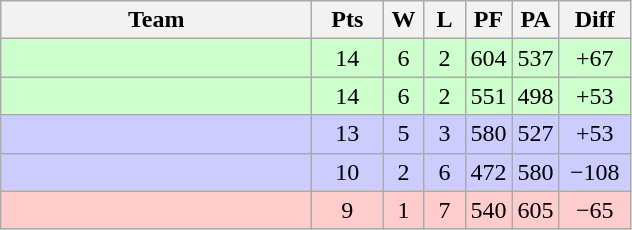<table class=wikitable style="text-align:center">
<tr>
<th width=200>Team</th>
<th width=40>Pts</th>
<th width=20>W</th>
<th width=20>L</th>
<th width=20>PF</th>
<th width=20>PA</th>
<th width=40>Diff</th>
</tr>
<tr bgcolor=#ccffcc>
<td align=left><strong></strong></td>
<td>14</td>
<td>6</td>
<td>2</td>
<td>604</td>
<td>537</td>
<td>+67</td>
</tr>
<tr bgcolor=#ccffcc>
<td align=left><strong></strong></td>
<td>14</td>
<td>6</td>
<td>2</td>
<td>551</td>
<td>498</td>
<td>+53</td>
</tr>
<tr bgcolor=#ccccff>
<td align=left></td>
<td>13</td>
<td>5</td>
<td>3</td>
<td>580</td>
<td>527</td>
<td>+53</td>
</tr>
<tr bgcolor=#ccccff>
<td align=left></td>
<td>10</td>
<td>2</td>
<td>6</td>
<td>472</td>
<td>580</td>
<td>−108</td>
</tr>
<tr bgcolor=ffcccc>
<td align=left></td>
<td>9</td>
<td>1</td>
<td>7</td>
<td>540</td>
<td>605</td>
<td>−65</td>
</tr>
</table>
